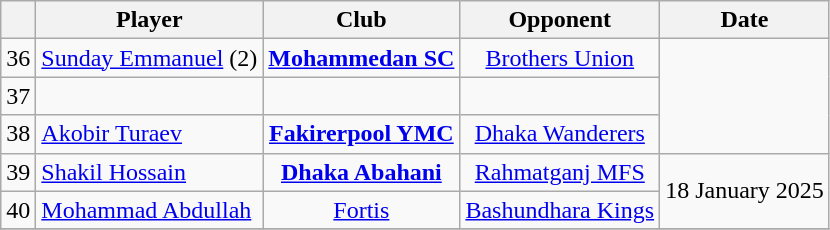<table class="wikitable" style="text-align:center">
<tr>
<th></th>
<th>Player</th>
<th>Club</th>
<th>Opponent</th>
<th>Date</th>
</tr>
<tr>
<td>36</td>
<td align="left"> <a href='#'>Sunday Emmanuel</a> (2)</td>
<td><strong><a href='#'>Mohammedan SC</a></strong></td>
<td><a href='#'>Brothers Union</a></td>
<td rowspan="3"></td>
</tr>
<tr>
<td>37</td>
<td align="left"></td>
<td></td>
<td></td>
</tr>
<tr>
<td>38</td>
<td align="left"> <a href='#'>Akobir Turaev</a></td>
<td><strong><a href='#'>Fakirerpool YMC</a></strong></td>
<td><a href='#'>Dhaka Wanderers</a></td>
</tr>
<tr>
<td>39</td>
<td align="left"> <a href='#'>Shakil Hossain</a></td>
<td><strong><a href='#'>Dhaka Abahani</a></strong></td>
<td><a href='#'>Rahmatganj MFS</a></td>
<td rowspan="2">18 January 2025</td>
</tr>
<tr>
<td>40</td>
<td align="left"> <a href='#'>Mohammad Abdullah</a></td>
<td><a href='#'>Fortis</a></td>
<td><a href='#'>Bashundhara Kings</a></td>
</tr>
<tr>
</tr>
</table>
